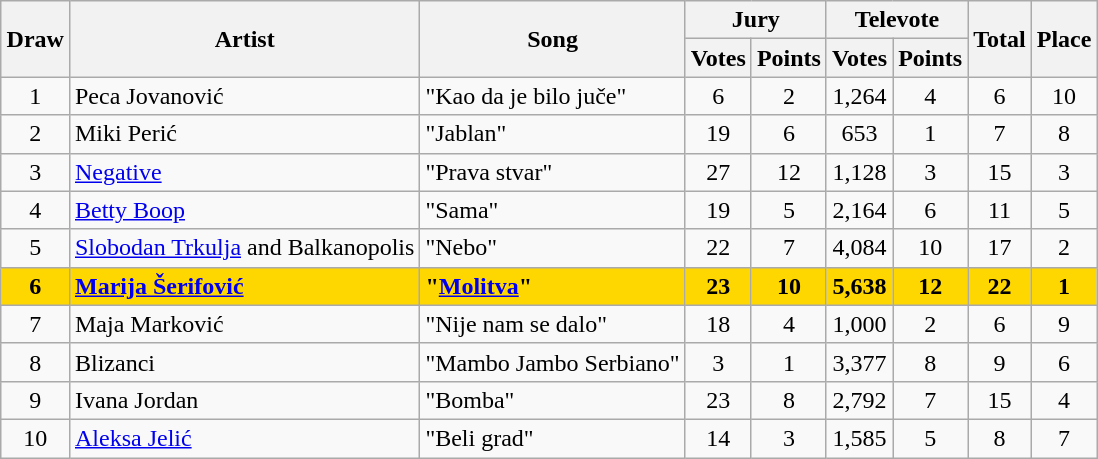<table class="sortable wikitable" style="margin: 1em auto 1em auto; text-align:center">
<tr>
<th rowspan="2">Draw</th>
<th rowspan="2">Artist</th>
<th rowspan="2">Song</th>
<th colspan="2">Jury</th>
<th colspan="2">Televote</th>
<th rowspan="2">Total</th>
<th rowspan="2">Place</th>
</tr>
<tr>
<th>Votes</th>
<th>Points</th>
<th>Votes</th>
<th>Points</th>
</tr>
<tr>
<td>1</td>
<td align="left">Peca Jovanović</td>
<td align="left">"Kao da je bilo juče"</td>
<td>6</td>
<td>2</td>
<td>1,264</td>
<td>4</td>
<td>6</td>
<td>10</td>
</tr>
<tr>
<td>2</td>
<td align="left">Miki Perić</td>
<td align="left">"Jablan"</td>
<td>19</td>
<td>6</td>
<td>653</td>
<td>1</td>
<td>7</td>
<td>8</td>
</tr>
<tr>
<td>3</td>
<td align="left"><a href='#'>Negative</a></td>
<td align="left">"Prava stvar"</td>
<td>27</td>
<td>12</td>
<td>1,128</td>
<td>3</td>
<td>15</td>
<td>3</td>
</tr>
<tr>
<td>4</td>
<td align="left"><a href='#'>Betty Boop</a></td>
<td align="left">"Sama"</td>
<td>19</td>
<td>5</td>
<td>2,164</td>
<td>6</td>
<td>11</td>
<td>5</td>
</tr>
<tr>
<td>5</td>
<td align="left"><a href='#'>Slobodan Trkulja</a> and Balkanopolis</td>
<td align="left">"Nebo"</td>
<td>22</td>
<td>7</td>
<td>4,084</td>
<td>10</td>
<td>17</td>
<td>2</td>
</tr>
<tr style="font-weight:bold; background:gold;">
<td>6</td>
<td align="left"><a href='#'>Marija Šerifović</a></td>
<td align="left">"<a href='#'>Molitva</a>"</td>
<td>23</td>
<td>10</td>
<td>5,638</td>
<td>12</td>
<td>22</td>
<td>1</td>
</tr>
<tr>
<td>7</td>
<td align="left">Maja Marković</td>
<td align="left">"Nije nam se dalo"</td>
<td>18</td>
<td>4</td>
<td>1,000</td>
<td>2</td>
<td>6</td>
<td>9</td>
</tr>
<tr>
<td>8</td>
<td align="left">Blizanci</td>
<td align="left">"Mambo Jambo Serbiano"</td>
<td>3</td>
<td>1</td>
<td>3,377</td>
<td>8</td>
<td>9</td>
<td>6</td>
</tr>
<tr>
<td>9</td>
<td align="left">Ivana Jordan</td>
<td align="left">"Bomba"</td>
<td>23</td>
<td>8</td>
<td>2,792</td>
<td>7</td>
<td>15</td>
<td>4</td>
</tr>
<tr>
<td>10</td>
<td align="left"><a href='#'>Aleksa Jelić</a></td>
<td align="left">"Beli grad"</td>
<td>14</td>
<td>3</td>
<td>1,585</td>
<td>5</td>
<td>8</td>
<td>7</td>
</tr>
</table>
